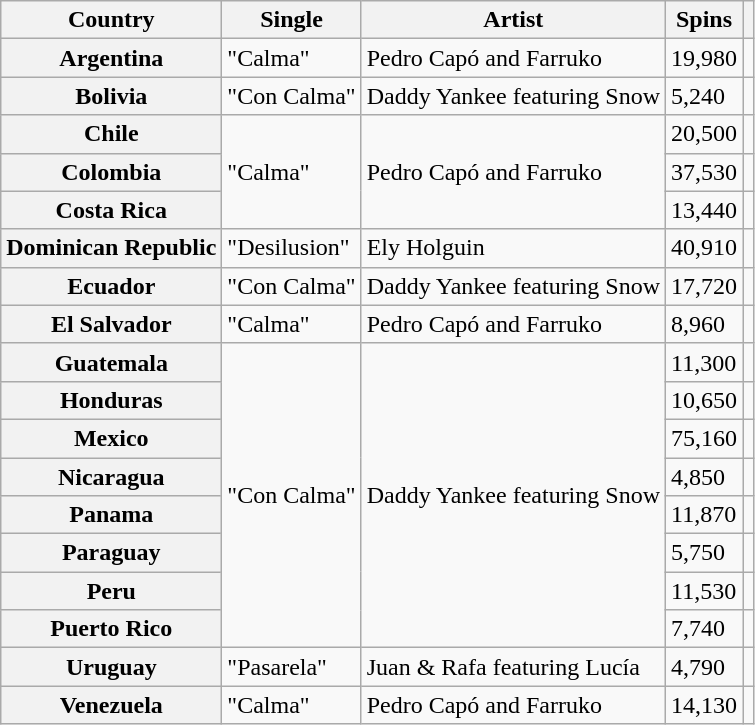<table class="wikitable plainrowheaders">
<tr>
<th>Country</th>
<th>Single</th>
<th>Artist</th>
<th>Spins</th>
<th></th>
</tr>
<tr>
<th scope="row">Argentina</th>
<td>"Calma"</td>
<td>Pedro Capó and Farruko</td>
<td>19,980</td>
<td align="center"></td>
</tr>
<tr>
<th scope="row">Bolivia</th>
<td>"Con Calma"</td>
<td>Daddy Yankee featuring Snow</td>
<td>5,240</td>
<td align="center"></td>
</tr>
<tr>
<th scope="row">Chile</th>
<td rowspan="3">"Calma"</td>
<td rowspan="3">Pedro Capó and Farruko</td>
<td>20,500</td>
<td align="center"></td>
</tr>
<tr>
<th scope="row">Colombia</th>
<td>37,530</td>
<td align="center"></td>
</tr>
<tr>
<th scope="row">Costa Rica</th>
<td>13,440</td>
<td align="center"></td>
</tr>
<tr>
<th scope="row">Dominican Republic</th>
<td>"Desilusion"</td>
<td>Ely Holguin</td>
<td>40,910</td>
<td align="center"></td>
</tr>
<tr>
<th scope="row">Ecuador</th>
<td>"Con Calma"</td>
<td>Daddy Yankee featuring Snow</td>
<td>17,720</td>
<td align="center"></td>
</tr>
<tr>
<th scope="row">El Salvador</th>
<td>"Calma"</td>
<td>Pedro Capó and Farruko</td>
<td>8,960</td>
<td align="center"></td>
</tr>
<tr>
<th scope="row">Guatemala</th>
<td rowspan="8">"Con Calma"</td>
<td rowspan="8">Daddy Yankee featuring Snow</td>
<td>11,300</td>
<td align="center"></td>
</tr>
<tr>
<th scope="row">Honduras</th>
<td>10,650</td>
<td align="center"></td>
</tr>
<tr>
<th scope="row">Mexico</th>
<td>75,160</td>
<td align="center"></td>
</tr>
<tr>
<th scope="row">Nicaragua</th>
<td>4,850</td>
<td align="center"></td>
</tr>
<tr>
<th scope="row">Panama</th>
<td>11,870</td>
<td align="center"></td>
</tr>
<tr>
<th scope="row">Paraguay</th>
<td>5,750</td>
<td align="center"></td>
</tr>
<tr>
<th scope="row">Peru</th>
<td>11,530</td>
<td align="center"></td>
</tr>
<tr>
<th scope="row">Puerto Rico</th>
<td>7,740</td>
<td align="center"></td>
</tr>
<tr>
<th scope="row">Uruguay</th>
<td>"Pasarela"</td>
<td>Juan & Rafa featuring Lucía</td>
<td>4,790</td>
<td align="center"></td>
</tr>
<tr>
<th scope="row">Venezuela</th>
<td>"Calma"</td>
<td>Pedro Capó and Farruko</td>
<td>14,130</td>
<td align="center"></td>
</tr>
</table>
